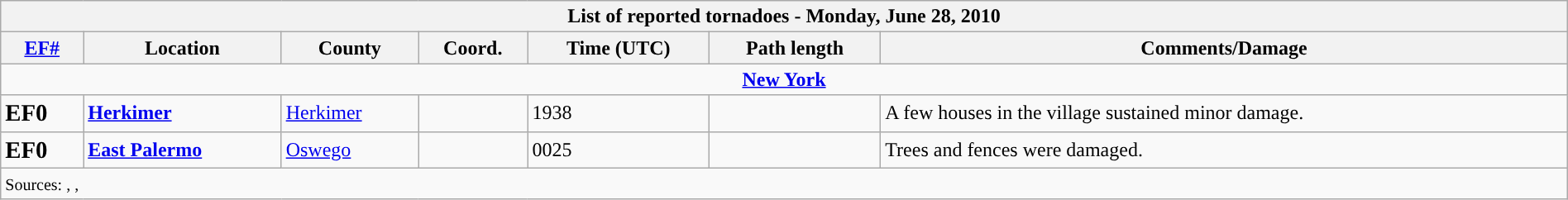<table class="wikitable collapsible" width="100%">
<tr>
<th colspan="7">List of reported tornadoes - Monday, June 28, 2010</th>
</tr>
<tr>
<th><a href='#'>EF#</a></th>
<th>Location</th>
<th>County</th>
<th>Coord.</th>
<th>Time (UTC)</th>
<th>Path length</th>
<th>Comments/Damage</th>
</tr>
<tr>
<td colspan="7" align=center><strong><a href='#'>New York</a></strong></td>
</tr>
<tr>
<td><big><strong>EF0</strong></big></td>
<td><strong><a href='#'>Herkimer</a></strong></td>
<td><a href='#'>Herkimer</a></td>
<td></td>
<td>1938</td>
<td></td>
<td>A few houses in the village sustained minor damage.</td>
</tr>
<tr>
<td><big><strong>EF0</strong></big></td>
<td><strong><a href='#'>East Palermo</a></strong></td>
<td><a href='#'>Oswego</a></td>
<td></td>
<td>0025</td>
<td></td>
<td>Trees and fences were damaged.</td>
</tr>
<tr>
<td colspan="7"><small>Sources: , , </small></td>
</tr>
</table>
